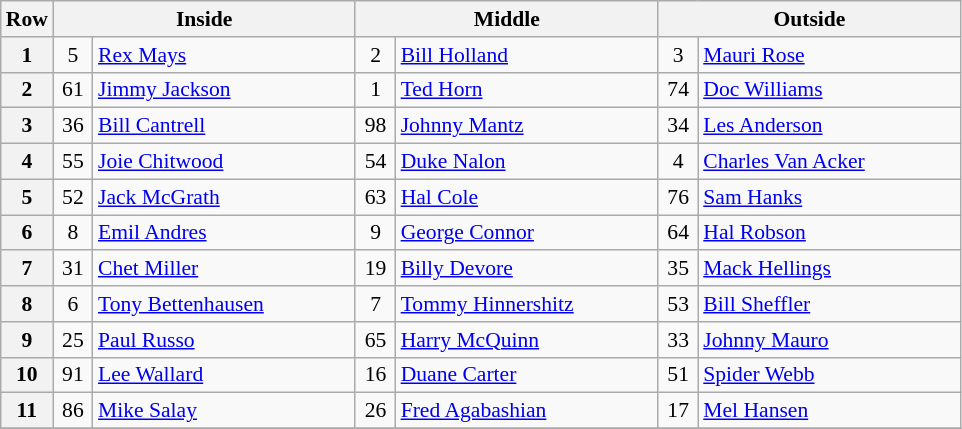<table class="wikitable" style="font-size: 90%;">
<tr>
<th>Row</th>
<th colspan=2 width="195">Inside</th>
<th colspan=2 width="195">Middle</th>
<th colspan=2 width="195">Outside</th>
</tr>
<tr>
<th>1</th>
<td align="center" width="20">5</td>
<td>  <a href='#'>Rex Mays</a></td>
<td align="center" width="20">2</td>
<td>  <a href='#'>Bill Holland</a></td>
<td align="center" width="20">3</td>
<td> <a href='#'>Mauri Rose</a> </td>
</tr>
<tr>
<th>2</th>
<td align="center" width="20">61</td>
<td> <a href='#'>Jimmy Jackson</a></td>
<td align="center" width="20">1</td>
<td> <a href='#'>Ted Horn</a></td>
<td align="center" width="20">74</td>
<td> <a href='#'>Doc Williams</a></td>
</tr>
<tr>
<th>3</th>
<td align="center" width="20">36</td>
<td> <a href='#'>Bill Cantrell</a> </td>
<td align="center" width="20">98</td>
<td> <a href='#'>Johnny Mantz</a> </td>
<td align="center" width="20">34</td>
<td> <a href='#'>Les Anderson</a></td>
</tr>
<tr>
<th>4</th>
<td align="center" width="20">55</td>
<td> <a href='#'>Joie Chitwood</a></td>
<td align="center" width="20">54</td>
<td> <a href='#'>Duke Nalon</a></td>
<td align="center" width="20">4</td>
<td> <a href='#'>Charles Van Acker</a></td>
</tr>
<tr>
<th>5</th>
<td align="center" width="20">52</td>
<td> <a href='#'>Jack McGrath</a> </td>
<td align="center" width="20">63</td>
<td> <a href='#'>Hal Cole</a></td>
<td align="center" width="20">76</td>
<td> <a href='#'>Sam Hanks</a></td>
</tr>
<tr>
<th>6</th>
<td align="center" width="20">8</td>
<td> <a href='#'>Emil Andres</a></td>
<td align="center" width="20">9</td>
<td> <a href='#'>George Connor</a></td>
<td align="center" width="20">64</td>
<td> <a href='#'>Hal Robson</a></td>
</tr>
<tr>
<th>7</th>
<td align="center" width="20">31</td>
<td> <a href='#'>Chet Miller</a></td>
<td align="center" width="20">19</td>
<td> <a href='#'>Billy Devore</a></td>
<td align="center" width="20">35</td>
<td> <a href='#'>Mack Hellings</a> </td>
</tr>
<tr>
<th>8</th>
<td align="center" width="20">6</td>
<td> <a href='#'>Tony Bettenhausen</a></td>
<td align="center" width="20">7</td>
<td> <a href='#'>Tommy Hinnershitz</a></td>
<td align="center" width="20">53</td>
<td> <a href='#'>Bill Sheffler</a></td>
</tr>
<tr>
<th>9</th>
<td align="center" width="20">25</td>
<td> <a href='#'>Paul Russo</a></td>
<td align="center" width="20">65</td>
<td> <a href='#'>Harry McQuinn</a></td>
<td align="center" width="20">33</td>
<td> <a href='#'>Johnny Mauro</a> </td>
</tr>
<tr>
<th>10</th>
<td align="center" width="20">91</td>
<td> <a href='#'>Lee Wallard</a> </td>
<td align="center" width="20">16</td>
<td> <a href='#'>Duane Carter</a> </td>
<td align="center" width="20">51</td>
<td> <a href='#'>Spider Webb</a> </td>
</tr>
<tr>
<th>11</th>
<td align="center" width="20">86</td>
<td> <a href='#'>Mike Salay</a> </td>
<td align="center" width="20">26</td>
<td> <a href='#'>Fred Agabashian</a></td>
<td align="center" width="20">17</td>
<td> <a href='#'>Mel Hansen</a></td>
</tr>
<tr>
</tr>
</table>
